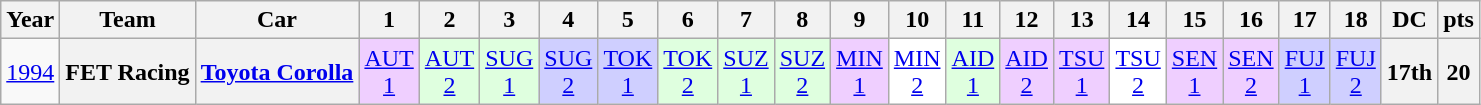<table class="wikitable"style="text-align:center;font-size;90%">
<tr>
<th>Year</th>
<th>Team</th>
<th>Car</th>
<th>1</th>
<th>2</th>
<th>3</th>
<th>4</th>
<th>5</th>
<th>6</th>
<th>7</th>
<th>8</th>
<th>9</th>
<th>10</th>
<th>11</th>
<th>12</th>
<th>13</th>
<th>14</th>
<th>15</th>
<th>16</th>
<th>17</th>
<th>18</th>
<th>DC</th>
<th>pts</th>
</tr>
<tr>
<td><a href='#'>1994</a></td>
<th>FET Racing</th>
<th><a href='#'>Toyota Corolla</a></th>
<td style="background:#EFCFFF;"><a href='#'>AUT<br>1</a><br></td>
<td style="background:#DFFFDF;"><a href='#'>AUT<br>2</a><br></td>
<td style="background:#DFFFDF;"><a href='#'>SUG<br>1</a><br></td>
<td style="background:#CFCFFF;"><a href='#'>SUG<br>2</a><br></td>
<td style="background:#CFCFFF;"><a href='#'>TOK<br>1</a><br></td>
<td style="background:#DFFFDF;"><a href='#'>TOK<br>2</a><br></td>
<td style="background:#DFFFDF;"><a href='#'>SUZ<br>1</a><br></td>
<td style="background:#DFFFDF;"><a href='#'>SUZ<br>2</a><br></td>
<td style="background:#EFCFFF;"><a href='#'>MIN<br>1</a><br></td>
<td style="background:#FFFFFF;"><a href='#'>MIN<br>2</a><br></td>
<td style="background:#DFFFDF;"><a href='#'>AID<br>1</a><br></td>
<td style="background:#EFCFFF;"><a href='#'>AID<br>2</a><br></td>
<td style="background:#EFCFFF;"><a href='#'>TSU<br>1</a><br></td>
<td style="background:#FFFFFF;"><a href='#'>TSU<br>2</a><br></td>
<td style="background:#EFCFFF;"><a href='#'>SEN<br>1</a><br></td>
<td style="background:#EFCFFF;"><a href='#'>SEN<br>2</a><br></td>
<td style="background:#CFCFFF;"><a href='#'>FUJ<br>1</a><br></td>
<td style="background:#CFCFFF;"><a href='#'>FUJ<br>2</a><br></td>
<th>17th</th>
<th>20</th>
</tr>
</table>
